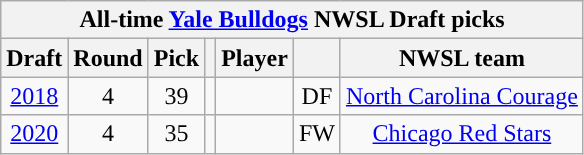<table class="wikitable sortable" style="text-align: center;">
<tr>
<th colspan="7" style="background:#">All-time <a href='#'><span>Yale Bulldogs</span></a> NWSL Draft picks</th>
</tr>
<tr>
<th scope="col">Draft</th>
<th scope="col">Round</th>
<th scope="col">Pick</th>
<th scope="col"></th>
<th scope="col">Player</th>
<th scope="col"></th>
<th scope="col">NWSL team</th>
</tr>
<tr>
<td><a href='#'>2018</a></td>
<td>4</td>
<td>39</td>
<td></td>
<td></td>
<td>DF</td>
<td><a href='#'>North Carolina Courage</a></td>
</tr>
<tr>
<td><a href='#'>2020</a></td>
<td>4</td>
<td>35</td>
<td></td>
<td></td>
<td>FW</td>
<td><a href='#'>Chicago Red Stars</a></td>
</tr>
</table>
